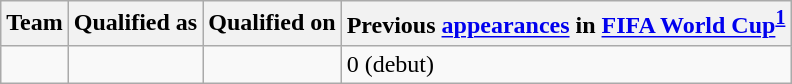<table class="wikitable sortable">
<tr>
<th>Team</th>
<th>Qualified as</th>
<th>Qualified on</th>
<th data-sort-type="number">Previous <a href='#'>appearances</a> in <a href='#'>FIFA World Cup</a><sup><strong><a href='#'>1</a></strong></sup></th>
</tr>
<tr>
<td></td>
<td></td>
<td></td>
<td>0 (debut)</td>
</tr>
</table>
